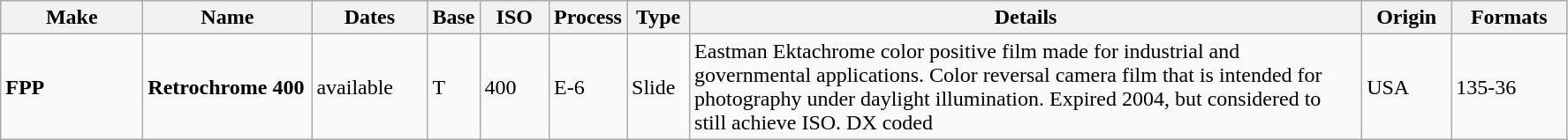<table class="wikitable">
<tr>
<th scope="col" style="width: 100px;">Make</th>
<th scope="col" style="width: 120px;">Name</th>
<th scope="col" style="width: 80px;">Dates</th>
<th scope="col" style="width: 30px;">Base</th>
<th scope="col" style="width: 45px;">ISO</th>
<th scope="col" style="width: 40px;">Process</th>
<th scope="col" style="width: 40px;">Type</th>
<th scope="col" style="width: 500px;">Details</th>
<th scope="col" style="width: 60px;">Origin</th>
<th scope="col" style="width: 80px;">Formats</th>
</tr>
<tr>
<td><strong>FPP</strong></td>
<td><strong>Retrochrome 400</strong></td>
<td>available</td>
<td>T</td>
<td>400</td>
<td>E-6</td>
<td>Slide</td>
<td>Eastman Ektachrome color positive film made for industrial and governmental applications. Color reversal camera film that is intended for photography under daylight illumination. Expired 2004, but considered to still achieve ISO. DX coded</td>
<td>USA</td>
<td>135-36</td>
</tr>
</table>
